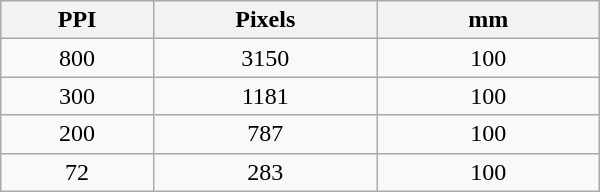<table class="wikitable sortable alternance" style=" text-align:center; width:400px;">
<tr>
<th width="100px">PPI</th>
<th width="150px">Pixels</th>
<th width="150px">mm</th>
</tr>
<tr>
<td>800</td>
<td>3150</td>
<td>100</td>
</tr>
<tr>
<td>300</td>
<td>1181</td>
<td>100</td>
</tr>
<tr>
<td>200</td>
<td>787</td>
<td>100</td>
</tr>
<tr>
<td>72</td>
<td>283</td>
<td>100</td>
</tr>
</table>
